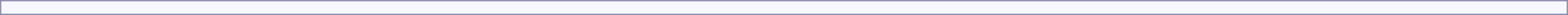<table style="border:1px solid #8888aa; background-color:#f7f8ff; padding:5px; font-size:95%; margin: 0px 12px 12px 0px; width: 100%">
</table>
